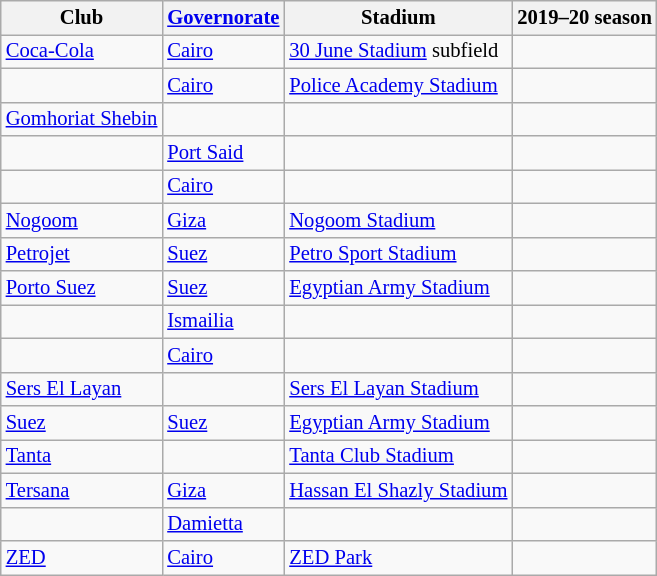<table class="wikitable sortable" style="font-size:86%">
<tr>
<th>Club</th>
<th><a href='#'>Governorate</a></th>
<th>Stadium</th>
<th>2019–20 season</th>
</tr>
<tr>
<td><a href='#'>Coca-Cola</a></td>
<td><a href='#'>Cairo</a></td>
<td><a href='#'>30 June Stadium</a> subfield</td>
<td></td>
</tr>
<tr>
<td></td>
<td><a href='#'>Cairo</a></td>
<td><a href='#'>Police Academy Stadium</a></td>
<td></td>
</tr>
<tr>
<td><a href='#'>Gomhoriat Shebin</a></td>
<td></td>
<td></td>
<td></td>
</tr>
<tr>
<td></td>
<td><a href='#'>Port Said</a></td>
<td></td>
<td></td>
</tr>
<tr>
<td></td>
<td><a href='#'>Cairo</a></td>
<td></td>
<td></td>
</tr>
<tr>
<td><a href='#'>Nogoom</a></td>
<td><a href='#'>Giza</a></td>
<td><a href='#'>Nogoom Stadium</a></td>
<td></td>
</tr>
<tr>
<td><a href='#'>Petrojet</a></td>
<td><a href='#'>Suez</a></td>
<td><a href='#'>Petro Sport Stadium</a></td>
<td></td>
</tr>
<tr>
<td><a href='#'>Porto Suez</a></td>
<td><a href='#'>Suez</a></td>
<td><a href='#'>Egyptian Army Stadium</a></td>
<td></td>
</tr>
<tr>
<td></td>
<td><a href='#'>Ismailia</a></td>
<td></td>
<td></td>
</tr>
<tr>
<td></td>
<td><a href='#'>Cairo</a></td>
<td></td>
<td></td>
</tr>
<tr>
<td><a href='#'>Sers El Layan</a></td>
<td></td>
<td><a href='#'>Sers El Layan Stadium</a></td>
<td></td>
</tr>
<tr>
<td><a href='#'>Suez</a></td>
<td><a href='#'>Suez</a></td>
<td><a href='#'>Egyptian Army Stadium</a></td>
<td></td>
</tr>
<tr>
<td><a href='#'>Tanta</a></td>
<td></td>
<td><a href='#'>Tanta Club Stadium</a></td>
<td></td>
</tr>
<tr>
<td><a href='#'>Tersana</a></td>
<td><a href='#'>Giza</a></td>
<td><a href='#'>Hassan El Shazly Stadium</a></td>
<td></td>
</tr>
<tr>
<td></td>
<td><a href='#'>Damietta</a></td>
<td></td>
<td></td>
</tr>
<tr>
<td><a href='#'>ZED</a></td>
<td><a href='#'>Cairo</a></td>
<td><a href='#'>ZED Park</a></td>
<td></td>
</tr>
</table>
